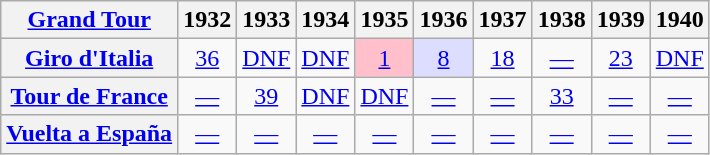<table class="wikitable plainrowheaders">
<tr>
<th scope="col"><a href='#'>Grand Tour</a></th>
<th scope="col">1932</th>
<th scope="col">1933</th>
<th scope="col">1934</th>
<th scope="col">1935</th>
<th scope="col">1936</th>
<th scope="col">1937</th>
<th scope="col">1938</th>
<th scope="col">1939</th>
<th scope="col">1940</th>
</tr>
<tr style="text-align:center;">
<th scope="row"> <a href='#'>Giro d'Italia</a></th>
<td><a href='#'>36</a></td>
<td><a href='#'>DNF</a></td>
<td><a href='#'>DNF</a></td>
<td bgcolor=pink><a href='#'>1</a></td>
<td style="background:#ddddff;"><a href='#'>8</a></td>
<td><a href='#'>18</a></td>
<td><a href='#'>—</a></td>
<td><a href='#'>23</a></td>
<td><a href='#'>DNF</a></td>
</tr>
<tr style="text-align:center;">
<th scope="row"> <a href='#'>Tour de France</a></th>
<td><a href='#'>—</a></td>
<td><a href='#'>39</a></td>
<td><a href='#'>DNF</a></td>
<td><a href='#'>DNF</a></td>
<td><a href='#'>—</a></td>
<td><a href='#'>—</a></td>
<td><a href='#'>33</a></td>
<td><a href='#'>—</a></td>
<td><a href='#'>—</a></td>
</tr>
<tr style="text-align:center;">
<th scope="row"> <a href='#'>Vuelta a España</a></th>
<td><a href='#'>—</a></td>
<td><a href='#'>—</a></td>
<td><a href='#'>—</a></td>
<td><a href='#'>—</a></td>
<td><a href='#'>—</a></td>
<td><a href='#'>—</a></td>
<td><a href='#'>—</a></td>
<td><a href='#'>—</a></td>
<td><a href='#'>—</a></td>
</tr>
</table>
